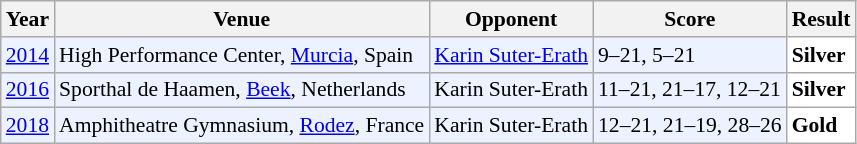<table class="sortable wikitable" style="font-size: 90%;">
<tr>
<th>Year</th>
<th>Venue</th>
<th>Opponent</th>
<th>Score</th>
<th>Result</th>
</tr>
<tr style="background:#ECF2FF">
<td align="center"><a href='#'>2014</a></td>
<td align="left">High Performance Center, <a href='#'>Murcia</a>, Spain</td>
<td align="left"> <a href='#'>Karin Suter-Erath</a></td>
<td align="left">9–21, 5–21</td>
<td style="text-align:left; background:white"> <strong>Silver</strong></td>
</tr>
<tr style="background:#ECF2FF">
<td align="center"><a href='#'>2016</a></td>
<td align="left">Sporthal de Haamen, <a href='#'>Beek</a>, Netherlands</td>
<td align="left"> Karin Suter-Erath</td>
<td align="left">11–21, 21–17, 12–21</td>
<td style="text-align:left; background:white"> <strong>Silver</strong></td>
</tr>
<tr style="background:#ECF2FF">
<td align="center"><a href='#'>2018</a></td>
<td align="left">Amphitheatre Gymnasium, <a href='#'>Rodez</a>, France</td>
<td align="left"> Karin Suter-Erath</td>
<td align="left">12–21, 21–19, 28–26</td>
<td style="text-align:left; background:white"> <strong>Gold</strong></td>
</tr>
</table>
